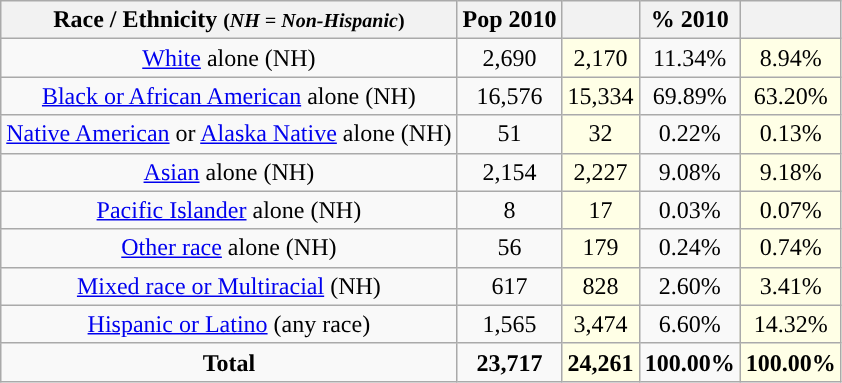<table class="wikitable" style="text-align:center;">
<tr>
<th>Race / Ethnicity <small>(<em>NH = Non-Hispanic</em>)</small></th>
<th>Pop 2010</th>
<th></th>
<th>% 2010</th>
<th></th>
</tr>
<tr>
<td><a href='#'>White</a> alone (NH)</td>
<td>2,690</td>
<td style='background: #ffffe6;'>2,170</td>
<td>11.34%</td>
<td style='background: #ffffe6;'>8.94%</td>
</tr>
<tr>
<td><a href='#'>Black or African American</a> alone (NH)</td>
<td>16,576</td>
<td style='background: #ffffe6;'>15,334</td>
<td>69.89%</td>
<td style='background: #ffffe6;'>63.20%</td>
</tr>
<tr>
<td><a href='#'>Native American</a> or <a href='#'>Alaska Native</a> alone (NH)</td>
<td>51</td>
<td style='background: #ffffe6;'>32</td>
<td>0.22%</td>
<td style='background: #ffffe6;'>0.13%</td>
</tr>
<tr>
<td><a href='#'>Asian</a> alone (NH)</td>
<td>2,154</td>
<td style='background: #ffffe6;'>2,227</td>
<td>9.08%</td>
<td style='background: #ffffe6;'>9.18%</td>
</tr>
<tr>
<td><a href='#'>Pacific Islander</a> alone (NH)</td>
<td>8</td>
<td style='background: #ffffe6;'>17</td>
<td>0.03%</td>
<td style='background: #ffffe6;'>0.07%</td>
</tr>
<tr>
<td><a href='#'>Other race</a> alone (NH)</td>
<td>56</td>
<td style='background: #ffffe6;'>179</td>
<td>0.24%</td>
<td style='background: #ffffe6;'>0.74%</td>
</tr>
<tr>
<td><a href='#'>Mixed race or Multiracial</a> (NH)</td>
<td>617</td>
<td style='background: #ffffe6;'>828</td>
<td>2.60%</td>
<td style='background: #ffffe6;'>3.41%</td>
</tr>
<tr>
<td><a href='#'>Hispanic or Latino</a> (any race)</td>
<td>1,565</td>
<td style='background: #ffffe6;'>3,474</td>
<td>6.60%</td>
<td style='background: #ffffe6;'>14.32%</td>
</tr>
<tr>
<td><strong>Total</strong></td>
<td><strong>23,717</strong></td>
<td style='background: #ffffe6;'><strong>24,261</strong></td>
<td><strong>100.00%</strong></td>
<td style='background: #ffffe6;'><strong>100.00%</strong></td>
</tr>
</table>
